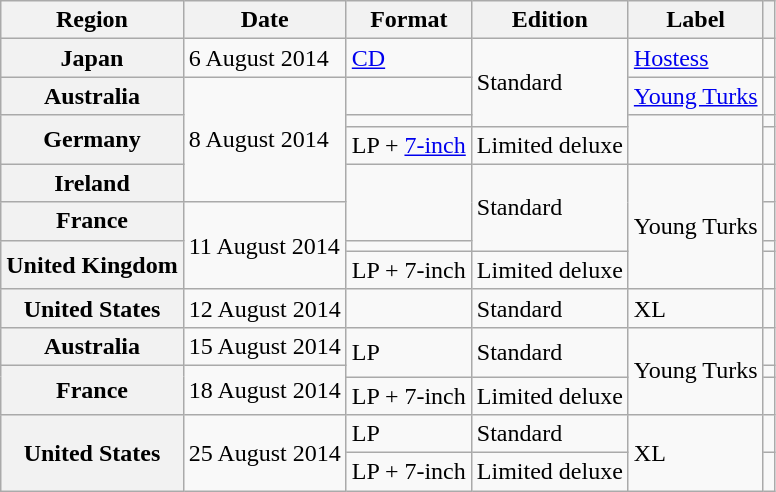<table class="wikitable plainrowheaders">
<tr>
<th scope="col">Region</th>
<th scope="col">Date</th>
<th scope="col">Format</th>
<th scope="col">Edition</th>
<th scope="col">Label</th>
<th scope="col"></th>
</tr>
<tr>
<th scope="row">Japan</th>
<td>6 August 2014</td>
<td><a href='#'>CD</a></td>
<td rowspan="3">Standard</td>
<td><a href='#'>Hostess</a></td>
<td align="center"></td>
</tr>
<tr>
<th scope="row">Australia</th>
<td rowspan="4">8 August 2014</td>
<td></td>
<td><a href='#'>Young Turks</a></td>
<td align="center"></td>
</tr>
<tr>
<th scope="row" rowspan="2">Germany</th>
<td></td>
<td rowspan="2"></td>
<td align="center"></td>
</tr>
<tr>
<td>LP + <a href='#'>7-inch</a></td>
<td>Limited deluxe</td>
<td align="center"></td>
</tr>
<tr>
<th scope="row">Ireland</th>
<td rowspan="2"></td>
<td rowspan="3">Standard</td>
<td rowspan="4">Young Turks</td>
<td align="center"></td>
</tr>
<tr>
<th scope="row">France</th>
<td rowspan="3">11 August 2014</td>
<td align="center"></td>
</tr>
<tr>
<th scope="row" rowspan="2">United Kingdom</th>
<td></td>
<td align="center"></td>
</tr>
<tr>
<td>LP + 7-inch</td>
<td>Limited deluxe</td>
<td align="center"></td>
</tr>
<tr>
<th scope="row">United States</th>
<td>12 August 2014</td>
<td></td>
<td>Standard</td>
<td>XL</td>
<td align="center"></td>
</tr>
<tr>
<th scope="row">Australia</th>
<td>15 August 2014</td>
<td rowspan="2">LP</td>
<td rowspan="2">Standard</td>
<td rowspan="3">Young Turks</td>
<td align="center"></td>
</tr>
<tr>
<th scope="row" rowspan="2">France</th>
<td rowspan="2">18 August 2014</td>
<td align="center"></td>
</tr>
<tr>
<td>LP + 7-inch</td>
<td>Limited deluxe</td>
<td align="center"></td>
</tr>
<tr>
<th scope="row" rowspan="2">United States</th>
<td rowspan="2">25 August 2014</td>
<td>LP</td>
<td>Standard</td>
<td rowspan="2">XL</td>
<td align="center"></td>
</tr>
<tr>
<td>LP + 7-inch</td>
<td>Limited deluxe</td>
<td align="center"></td>
</tr>
</table>
